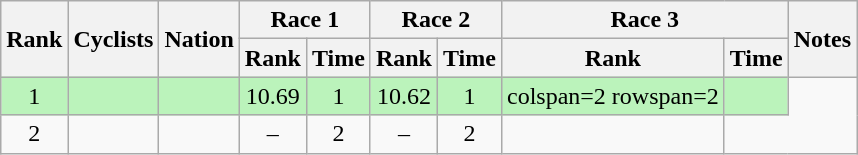<table class="wikitable sortable" style="text-align:center">
<tr>
<th rowspan=2>Rank</th>
<th rowspan=2>Cyclists</th>
<th rowspan=2>Nation</th>
<th colspan=2>Race 1</th>
<th colspan=2>Race 2</th>
<th colspan=2>Race 3</th>
<th rowspan=2>Notes</th>
</tr>
<tr>
<th>Rank</th>
<th>Time</th>
<th>Rank</th>
<th>Time</th>
<th>Rank</th>
<th>Time</th>
</tr>
<tr bgcolor=bbf3bb>
<td>1</td>
<td align=left></td>
<td align=left></td>
<td>10.69</td>
<td>1</td>
<td>10.62</td>
<td>1</td>
<td>colspan=2 rowspan=2 </td>
<td></td>
</tr>
<tr>
<td>2</td>
<td align=left></td>
<td align=left></td>
<td>–</td>
<td>2</td>
<td>–</td>
<td>2</td>
<td></td>
</tr>
</table>
